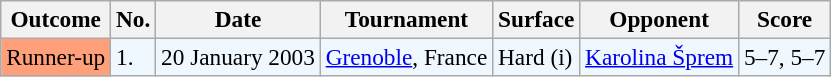<table class="sortable wikitable" style=font-size:97%>
<tr>
<th>Outcome</th>
<th>No.</th>
<th>Date</th>
<th>Tournament</th>
<th>Surface</th>
<th>Opponent</th>
<th>Score</th>
</tr>
<tr style="background:#f0f8ff;">
<td style="background:#ffa07a;">Runner-up</td>
<td>1.</td>
<td>20 January 2003</td>
<td><a href='#'>Grenoble</a>, France</td>
<td>Hard (i)</td>
<td> <a href='#'>Karolina Šprem</a></td>
<td>5–7, 5–7</td>
</tr>
</table>
